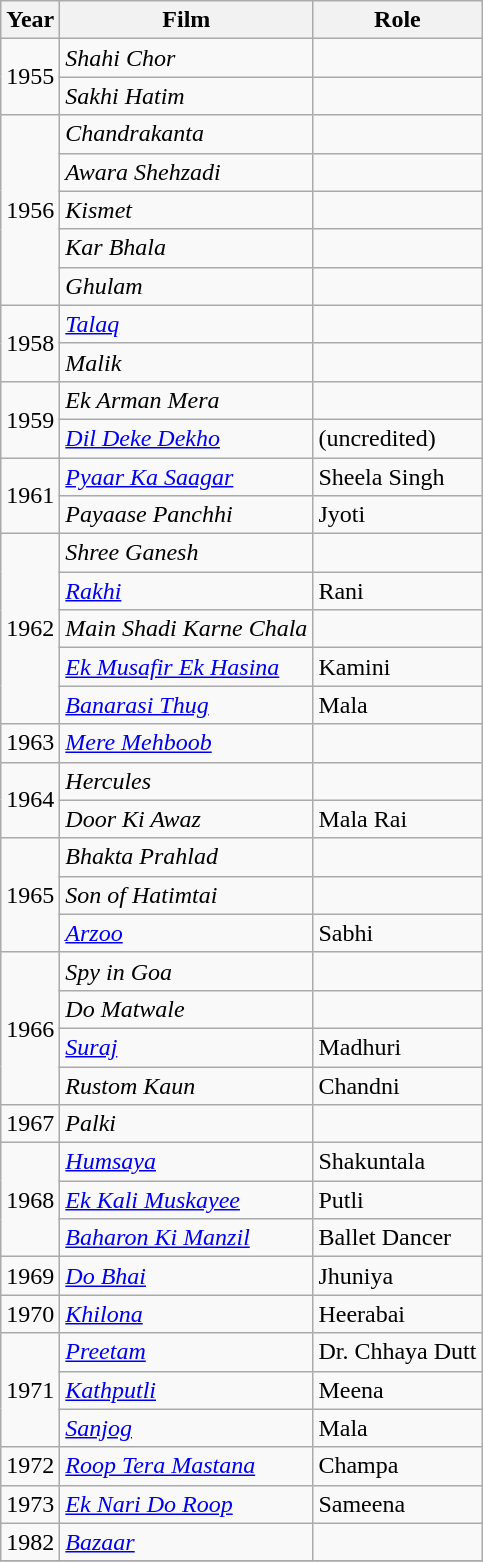<table class="wikitable">
<tr>
<th>Year</th>
<th>Film</th>
<th>Role</th>
</tr>
<tr>
<td rowspan="2">1955</td>
<td><em>Shahi Chor</em></td>
<td></td>
</tr>
<tr>
<td><em>Sakhi Hatim</em></td>
<td></td>
</tr>
<tr>
<td rowspan="5">1956</td>
<td><em>Chandrakanta</em></td>
<td></td>
</tr>
<tr>
<td><em>Awara Shehzadi</em></td>
<td></td>
</tr>
<tr>
<td><em>Kismet</em></td>
<td></td>
</tr>
<tr>
<td><em>Kar Bhala</em></td>
<td></td>
</tr>
<tr>
<td><em>Ghulam</em></td>
<td></td>
</tr>
<tr>
<td rowspan="2">1958</td>
<td><em><a href='#'>Talaq</a></em></td>
<td></td>
</tr>
<tr>
<td><em>Malik</em></td>
<td></td>
</tr>
<tr>
<td rowspan="2">1959</td>
<td><em>Ek Arman Mera</em></td>
<td></td>
</tr>
<tr>
<td><em><a href='#'>Dil Deke Dekho</a></em></td>
<td>(uncredited)</td>
</tr>
<tr>
<td rowspan="2">1961</td>
<td><em><a href='#'>Pyaar Ka Saagar</a></em></td>
<td>Sheela Singh</td>
</tr>
<tr>
<td><em>Payaase Panchhi</em></td>
<td>Jyoti</td>
</tr>
<tr>
<td rowspan="5">1962</td>
<td><em>Shree Ganesh</em></td>
<td></td>
</tr>
<tr>
<td><em><a href='#'>Rakhi</a></em></td>
<td>Rani</td>
</tr>
<tr>
<td><em>Main Shadi Karne Chala</em></td>
<td></td>
</tr>
<tr>
<td><em><a href='#'>Ek Musafir Ek Hasina</a></em></td>
<td>Kamini</td>
</tr>
<tr>
<td><em><a href='#'>Banarasi Thug</a></em></td>
<td>Mala</td>
</tr>
<tr>
<td>1963</td>
<td><em><a href='#'>Mere Mehboob</a></em></td>
<td></td>
</tr>
<tr>
<td rowspan="2">1964</td>
<td><em>Hercules</em></td>
<td></td>
</tr>
<tr>
<td><em>Door Ki Awaz</em></td>
<td>Mala Rai</td>
</tr>
<tr>
<td rowspan="3">1965</td>
<td><em>Bhakta Prahlad</em></td>
<td></td>
</tr>
<tr>
<td><em>Son of Hatimtai</em></td>
<td></td>
</tr>
<tr>
<td><em><a href='#'>Arzoo</a></em></td>
<td>Sabhi</td>
</tr>
<tr>
<td rowspan="4">1966</td>
<td><em>Spy in Goa</em></td>
<td></td>
</tr>
<tr>
<td><em>Do Matwale</em></td>
<td></td>
</tr>
<tr>
<td><em><a href='#'>Suraj</a></em></td>
<td>Madhuri</td>
</tr>
<tr>
<td><em>Rustom Kaun</em></td>
<td>Chandni</td>
</tr>
<tr>
<td>1967</td>
<td><em>Palki</em></td>
<td></td>
</tr>
<tr>
<td rowspan="3">1968</td>
<td><em><a href='#'>Humsaya</a></em></td>
<td>Shakuntala</td>
</tr>
<tr>
<td><em><a href='#'>Ek Kali Muskayee</a></em></td>
<td>Putli</td>
</tr>
<tr>
<td><em><a href='#'>Baharon Ki Manzil</a></em></td>
<td>Ballet Dancer</td>
</tr>
<tr>
<td>1969</td>
<td><em><a href='#'>Do Bhai</a></em></td>
<td>Jhuniya</td>
</tr>
<tr>
<td>1970</td>
<td><em><a href='#'>Khilona</a></em></td>
<td>Heerabai</td>
</tr>
<tr>
<td rowspan="3">1971</td>
<td><em><a href='#'>Preetam</a></em></td>
<td>Dr. Chhaya Dutt</td>
</tr>
<tr>
<td><em><a href='#'>Kathputli</a></em></td>
<td>Meena</td>
</tr>
<tr>
<td><em><a href='#'>Sanjog</a></em></td>
<td>Mala</td>
</tr>
<tr>
<td>1972</td>
<td><em><a href='#'>Roop Tera Mastana</a></em></td>
<td>Champa</td>
</tr>
<tr>
<td>1973</td>
<td><em><a href='#'>Ek Nari Do Roop</a></em></td>
<td>Sameena</td>
</tr>
<tr>
<td>1982</td>
<td><em><a href='#'>Bazaar</a></em></td>
<td></td>
</tr>
<tr>
</tr>
</table>
